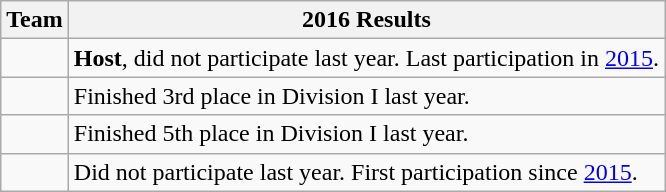<table class="wikitable">
<tr>
<th>Team</th>
<th>2016 Results</th>
</tr>
<tr>
<td></td>
<td><strong>Host</strong>, did not participate last year. Last participation in <a href='#'>2015</a>.</td>
</tr>
<tr>
<td></td>
<td>Finished 3rd place in Division I last year.</td>
</tr>
<tr>
<td></td>
<td>Finished 5th place in Division I last year.</td>
</tr>
<tr>
<td></td>
<td>Did not participate last year. First participation since <a href='#'>2015</a>.</td>
</tr>
</table>
